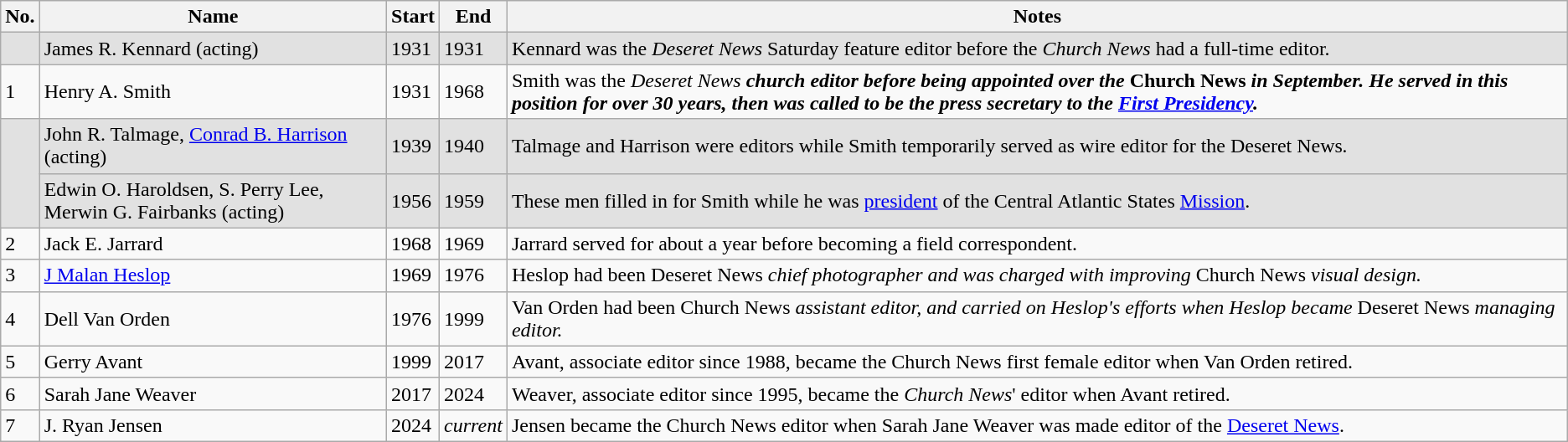<table class="wikitable">
<tr>
<th>No.</th>
<th>Name</th>
<th>Start</th>
<th>End</th>
<th>Notes</th>
</tr>
<tr>
<td style="background:#e1e1e1;"></td>
<td style="background:#e1e1e1;">James R. Kennard (acting)</td>
<td style="background:#e1e1e1;">1931</td>
<td style="background:#e1e1e1;">1931</td>
<td style="background:#e1e1e1;">Kennard was the <em>Deseret News</em> Saturday feature editor before the <em>Church News</em> had a full-time editor.</td>
</tr>
<tr>
<td>1</td>
<td>Henry A. Smith</td>
<td>1931</td>
<td>1968</td>
<td>Smith was the <em>Deseret News<strong> church editor before being appointed over the </em>Church News<em> in September. He served in this position for over 30 years, then was called to be the press secretary to the <a href='#'>First Presidency</a>.</td>
</tr>
<tr>
<td rowspan="2" style="background:#e1e1e1;"></td>
<td style="background:#e1e1e1;">John R. Talmage, <a href='#'>Conrad B. Harrison</a> (acting)</td>
<td style="background:#e1e1e1;">1939</td>
<td style="background:#e1e1e1;">1940</td>
<td style="background:#e1e1e1;">Talmage and Harrison were editors while Smith temporarily served as wire editor for the </em>Deseret News<em>.</td>
</tr>
<tr>
<td style="background:#e1e1e1;">Edwin O. Haroldsen, S. Perry Lee, Merwin G. Fairbanks (acting)</td>
<td style="background:#e1e1e1;">1956</td>
<td style="background:#e1e1e1;">1959</td>
<td style="background:#e1e1e1;">These men filled in for Smith while he was <a href='#'>president</a> of the Central Atlantic States <a href='#'>Mission</a>.</td>
</tr>
<tr>
<td>2</td>
<td>Jack E. Jarrard</td>
<td>1968</td>
<td>1969</td>
<td>Jarrard served for about a year before becoming a field correspondent.</td>
</tr>
<tr>
<td>3</td>
<td><a href='#'>J Malan Heslop</a></td>
<td>1969</td>
<td>1976</td>
<td>Heslop had been </em>Deseret News<em> chief photographer and was charged with improving </em>Church News<em> visual design.</td>
</tr>
<tr>
<td>4</td>
<td>Dell Van Orden</td>
<td>1976</td>
<td>1999</td>
<td>Van Orden had been </em>Church News<em> assistant editor, and carried on Heslop's efforts when Heslop became </em>Deseret News<em> managing editor.</td>
</tr>
<tr>
<td>5</td>
<td>Gerry Avant</td>
<td>1999</td>
<td>2017</td>
<td>Avant, associate editor since 1988, became the </em>Church News</strong> first female editor when Van Orden retired.</td>
</tr>
<tr>
<td>6</td>
<td>Sarah Jane Weaver</td>
<td>2017</td>
<td>2024</td>
<td>Weaver, associate editor since 1995, became the <em>Church News</em>' editor when Avant retired.</td>
</tr>
<tr>
<td>7</td>
<td>J. Ryan Jensen</td>
<td>2024</td>
<td><em>current</em></td>
<td>Jensen became the Church News editor when Sarah Jane Weaver was made editor of the <a href='#'>Deseret News</a>.</td>
</tr>
</table>
